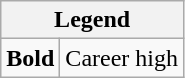<table class="wikitable mw-collapsible mw-collapsed">
<tr>
<th colspan="2">Legend</th>
</tr>
<tr>
<td><strong>Bold</strong></td>
<td>Career high</td>
</tr>
</table>
